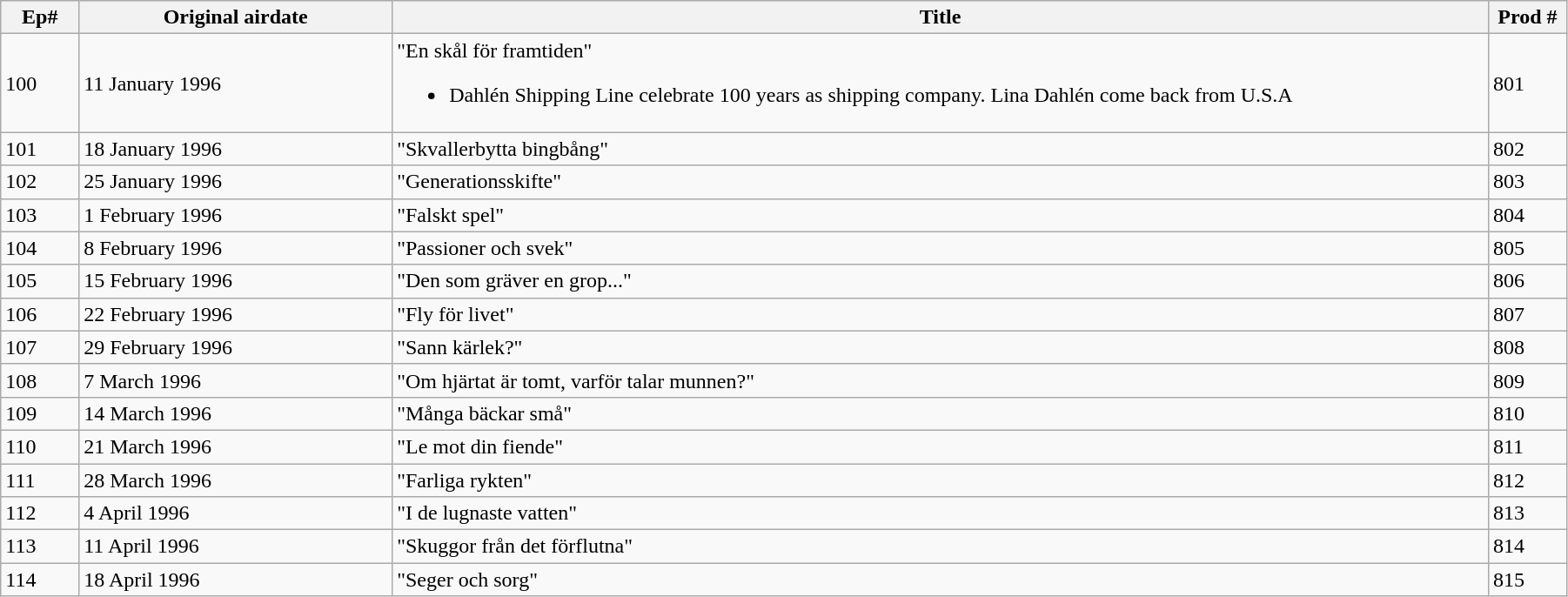<table class="wikitable" width=95%>
<tr>
<th width=5%>Ep#</th>
<th width=20%>Original airdate</th>
<th>Title</th>
<th width=5%>Prod #</th>
</tr>
<tr>
<td>100</td>
<td>11 January 1996</td>
<td>"En skål för framtiden"<br><ul><li>Dahlén Shipping Line celebrate 100 years as shipping company. Lina Dahlén come back from U.S.A</li></ul></td>
<td>801</td>
</tr>
<tr>
<td>101</td>
<td>18 January 1996</td>
<td>"Skvallerbytta bingbång"</td>
<td>802</td>
</tr>
<tr>
<td>102</td>
<td>25 January 1996</td>
<td>"Generationsskifte"</td>
<td>803</td>
</tr>
<tr>
<td>103</td>
<td>1 February 1996</td>
<td>"Falskt spel"</td>
<td>804</td>
</tr>
<tr>
<td>104</td>
<td>8 February 1996</td>
<td>"Passioner och svek"</td>
<td>805</td>
</tr>
<tr>
<td>105</td>
<td>15 February 1996</td>
<td>"Den som gräver en grop..."</td>
<td>806</td>
</tr>
<tr>
<td>106</td>
<td>22 February 1996</td>
<td>"Fly för livet"</td>
<td>807</td>
</tr>
<tr>
<td>107</td>
<td>29 February 1996</td>
<td>"Sann kärlek?"</td>
<td>808</td>
</tr>
<tr>
<td>108</td>
<td>7 March 1996</td>
<td>"Om hjärtat är tomt, varför talar munnen?"</td>
<td>809</td>
</tr>
<tr>
<td>109</td>
<td>14 March 1996</td>
<td>"Många bäckar små"</td>
<td>810</td>
</tr>
<tr>
<td>110</td>
<td>21 March 1996</td>
<td>"Le mot din fiende"</td>
<td>811</td>
</tr>
<tr>
<td>111</td>
<td>28 March 1996</td>
<td>"Farliga rykten"</td>
<td>812</td>
</tr>
<tr>
<td>112</td>
<td>4 April 1996</td>
<td>"I de lugnaste vatten"</td>
<td>813</td>
</tr>
<tr>
<td>113</td>
<td>11 April 1996</td>
<td>"Skuggor från det förflutna"</td>
<td>814</td>
</tr>
<tr>
<td>114</td>
<td>18 April 1996</td>
<td>"Seger och sorg"</td>
<td>815</td>
</tr>
</table>
